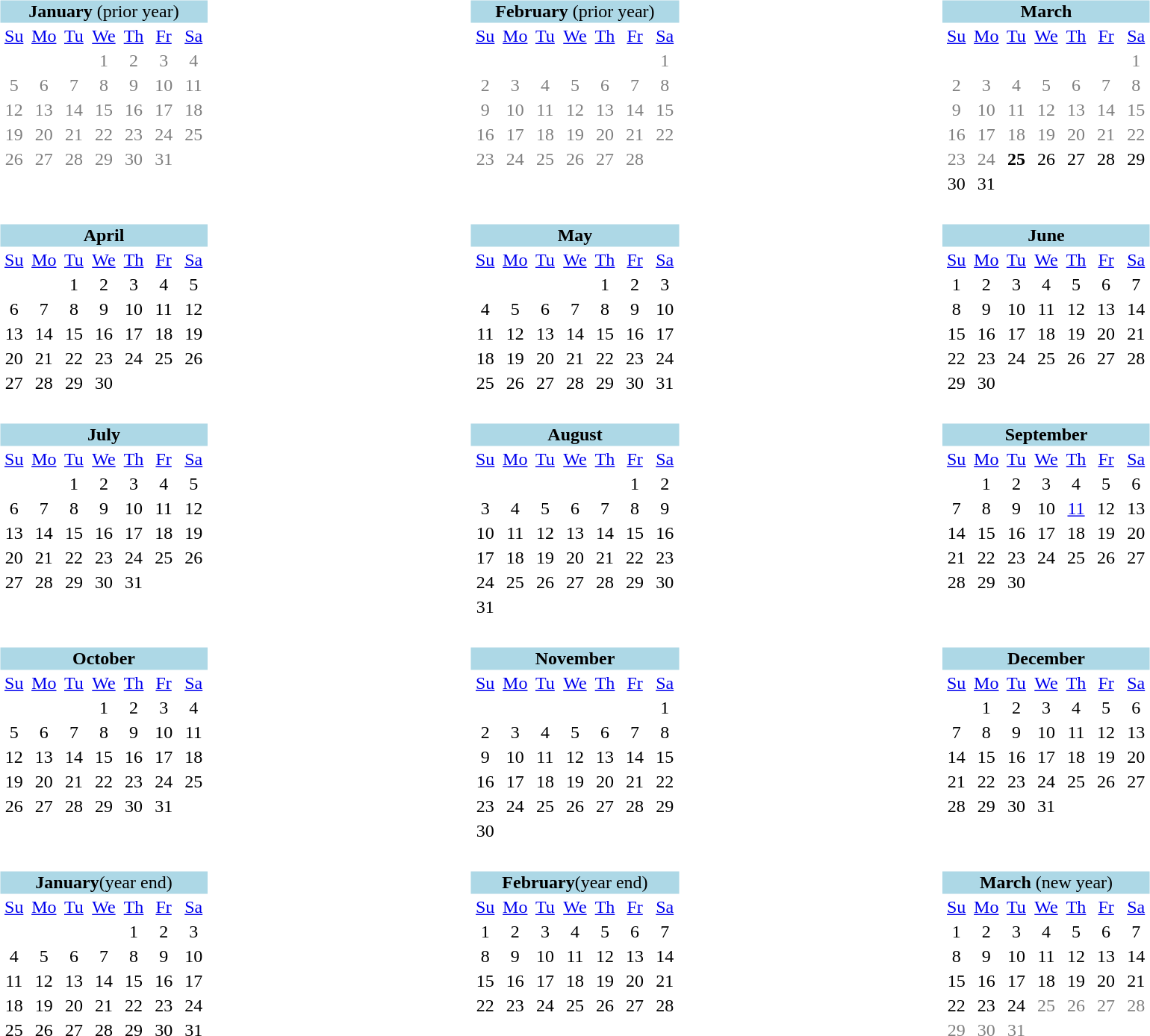<table width="100%" valign="top" style="text-align:center">
<tr>
<td valign="top" align="center"><br><table class="toccolours" style="margin-left: 1em; text-align:center;">
<tr style="background:lightblue;">
<td colspan="7"><strong>January</strong> (prior year)</td>
</tr>
<tr>
<td width="14%"><a href='#'>Su</a></td>
<td width="14%"><a href='#'>Mo</a></td>
<td width="14%"><a href='#'>Tu</a></td>
<td width="14%"><a href='#'>We</a></td>
<td width="14%"><a href='#'>Th</a></td>
<td width="14%"><a href='#'>Fr</a></td>
<td width="14%"><a href='#'>Sa</a></td>
</tr>
<tr style="color: gray;">
<td colspan="3"> </td>
<td>1</td>
<td>2</td>
<td>3</td>
<td>4</td>
</tr>
<tr style="color: gray;">
<td>5</td>
<td>6</td>
<td>7</td>
<td>8</td>
<td>9</td>
<td>10</td>
<td>11</td>
</tr>
<tr style="color: gray;">
<td>12</td>
<td>13</td>
<td>14</td>
<td>15</td>
<td>16</td>
<td>17</td>
<td>18</td>
</tr>
<tr style="color: gray;">
<td>19</td>
<td>20</td>
<td>21</td>
<td>22</td>
<td>23</td>
<td>24</td>
<td>25</td>
</tr>
<tr style="color: gray;">
<td>26</td>
<td>27</td>
<td>28</td>
<td>29</td>
<td>30</td>
<td>31</td>
<td> </td>
</tr>
</table>
</td>
<td valign="top" align="center"><br><table class="toccolours" style="margin-left:1em; text-align:center;">
<tr style="background:lightblue;">
<td colspan="7"><strong>February</strong> (prior year)</td>
</tr>
<tr>
<td width="14%"><a href='#'>Su</a></td>
<td width="14%"><a href='#'>Mo</a></td>
<td width="14%"><a href='#'>Tu</a></td>
<td width="14%"><a href='#'>We</a></td>
<td width="14%"><a href='#'>Th</a></td>
<td width="14%"><a href='#'>Fr</a></td>
<td width="14%"><a href='#'>Sa</a></td>
</tr>
<tr style="color: gray;">
<td colspan="6"> </td>
<td>1</td>
</tr>
<tr style="color: gray;">
<td>2</td>
<td>3</td>
<td>4</td>
<td>5</td>
<td>6</td>
<td>7</td>
<td>8</td>
</tr>
<tr style="color: gray;">
<td>9</td>
<td>10</td>
<td>11</td>
<td>12</td>
<td>13</td>
<td>14</td>
<td>15</td>
</tr>
<tr style="color: gray;">
<td>16</td>
<td>17</td>
<td>18</td>
<td>19</td>
<td>20</td>
<td>21</td>
<td>22</td>
</tr>
<tr style="color: gray;">
<td>23</td>
<td>24</td>
<td>25</td>
<td>26</td>
<td>27</td>
<td>28</td>
</tr>
</table>
</td>
<td valign="top" align="center"><br><table class="toccolours" style="margin-left: 1em; text-align:center;">
<tr style="background:lightblue;">
<td colspan="7"><strong>March</strong></td>
</tr>
<tr>
<td width="14%"><a href='#'>Su</a></td>
<td width="14%"><a href='#'>Mo</a></td>
<td width="14%"><a href='#'>Tu</a></td>
<td width="14%"><a href='#'>We</a></td>
<td width="14%"><a href='#'>Th</a></td>
<td width="14%"><a href='#'>Fr</a></td>
<td width="14%"><a href='#'>Sa</a></td>
</tr>
<tr style="color: gray;">
<td colspan="6"> </td>
<td>1</td>
</tr>
<tr style="color: gray;">
<td>2</td>
<td>3</td>
<td>4</td>
<td>5</td>
<td>6</td>
<td>7</td>
<td>8</td>
</tr>
<tr style="color: gray;">
<td>9</td>
<td>10</td>
<td>11</td>
<td>12</td>
<td>13</td>
<td>14</td>
<td>15</td>
</tr>
<tr style="color: gray;">
<td>16</td>
<td>17</td>
<td>18</td>
<td>19</td>
<td>20</td>
<td>21</td>
<td>22</td>
</tr>
<tr style="color: black">
<td style="color: gray;">23</td>
<td style="color: gray;">24</td>
<td><strong>25</strong></td>
<td>26</td>
<td>27</td>
<td>28</td>
<td>29</td>
</tr>
<tr style="color: black">
<td>30</td>
<td>31</td>
<td colspan="5"> </td>
</tr>
</table>
</td>
</tr>
<tr>
<td valign="top" align="center"><br><table class="toccolours" style="margin-left: 1em; text-align:center;">
<tr style="background:lightblue;">
<td colspan="7"><strong>April</strong></td>
</tr>
<tr>
<td width="14%"><a href='#'>Su</a></td>
<td width="14%"><a href='#'>Mo</a></td>
<td width="14%"><a href='#'>Tu</a></td>
<td width="14%"><a href='#'>We</a></td>
<td width="14%"><a href='#'>Th</a></td>
<td width="14%"><a href='#'>Fr</a></td>
<td width="14%"><a href='#'>Sa</a></td>
</tr>
<tr>
<td colspan="2"> </td>
<td>1</td>
<td>2</td>
<td>3</td>
<td>4</td>
<td>5</td>
</tr>
<tr>
<td>6</td>
<td>7</td>
<td>8</td>
<td>9</td>
<td>10</td>
<td>11</td>
<td>12</td>
</tr>
<tr>
<td>13</td>
<td>14</td>
<td>15</td>
<td>16</td>
<td>17</td>
<td>18</td>
<td>19</td>
</tr>
<tr>
<td>20</td>
<td>21</td>
<td>22</td>
<td>23</td>
<td>24</td>
<td>25</td>
<td>26</td>
</tr>
<tr>
<td>27</td>
<td>28</td>
<td>29</td>
<td>30</td>
<td colspan="3"> </td>
</tr>
</table>
</td>
<td valign="top" align="center"><br><table class="toccolours" style="margin-left: 1em; text-align:center;">
<tr style="background:lightblue;">
<td colspan="7"><strong>May</strong></td>
</tr>
<tr>
<td width="14%"><a href='#'>Su</a></td>
<td width="14%"><a href='#'>Mo</a></td>
<td width="14%"><a href='#'>Tu</a></td>
<td width="14%"><a href='#'>We</a></td>
<td width="14%"><a href='#'>Th</a></td>
<td width="14%"><a href='#'>Fr</a></td>
<td width="14%"><a href='#'>Sa</a></td>
</tr>
<tr>
<td colspan="4"> </td>
<td>1</td>
<td>2</td>
<td>3</td>
</tr>
<tr>
<td>4</td>
<td>5</td>
<td>6</td>
<td>7</td>
<td>8</td>
<td>9</td>
<td>10</td>
</tr>
<tr>
<td>11</td>
<td>12</td>
<td>13</td>
<td>14</td>
<td>15</td>
<td>16</td>
<td>17</td>
</tr>
<tr>
<td>18</td>
<td>19</td>
<td>20</td>
<td>21</td>
<td>22</td>
<td>23</td>
<td>24</td>
</tr>
<tr>
<td>25</td>
<td>26</td>
<td>27</td>
<td>28</td>
<td>29</td>
<td>30</td>
<td>31</td>
</tr>
</table>
</td>
<td valign="top" align="center"><br><table class="toccolours" style="margin-left: 1em; text-align:center;">
<tr style="background:lightblue;">
<td colspan="7"><strong>June</strong></td>
</tr>
<tr>
<td width="14%"><a href='#'>Su</a></td>
<td width="14%"><a href='#'>Mo</a></td>
<td width="14%"><a href='#'>Tu</a></td>
<td width="14%"><a href='#'>We</a></td>
<td width="14%"><a href='#'>Th</a></td>
<td width="14%"><a href='#'>Fr</a></td>
<td width="14%"><a href='#'>Sa</a></td>
</tr>
<tr>
<td>1</td>
<td>2</td>
<td>3</td>
<td>4</td>
<td>5</td>
<td>6</td>
<td>7</td>
</tr>
<tr>
<td>8</td>
<td>9</td>
<td>10</td>
<td>11</td>
<td>12</td>
<td>13</td>
<td>14</td>
</tr>
<tr>
<td>15</td>
<td>16</td>
<td>17</td>
<td>18</td>
<td>19</td>
<td>20</td>
<td>21</td>
</tr>
<tr>
<td>22</td>
<td>23</td>
<td>24</td>
<td>25</td>
<td>26</td>
<td>27</td>
<td>28</td>
</tr>
<tr>
<td>29</td>
<td>30</td>
<td colspan="5"> </td>
</tr>
</table>
</td>
</tr>
<tr>
<td valign="top" align="center"><br><table class="toccolours" style="margin-left: 1em; text-align:center;">
<tr style="background:lightblue;">
<td colspan="7"><strong>July</strong></td>
</tr>
<tr>
<td width="14%"><a href='#'>Su</a></td>
<td width="14%"><a href='#'>Mo</a></td>
<td width="14%"><a href='#'>Tu</a></td>
<td width="14%"><a href='#'>We</a></td>
<td width="14%"><a href='#'>Th</a></td>
<td width="14%"><a href='#'>Fr</a></td>
<td width="14%"><a href='#'>Sa</a></td>
</tr>
<tr>
<td colspan="2"> </td>
<td>1</td>
<td>2</td>
<td>3</td>
<td>4</td>
<td>5</td>
</tr>
<tr>
<td>6</td>
<td>7</td>
<td>8</td>
<td>9</td>
<td>10</td>
<td>11</td>
<td>12</td>
</tr>
<tr>
<td>13</td>
<td>14</td>
<td>15</td>
<td>16</td>
<td>17</td>
<td>18</td>
<td>19</td>
</tr>
<tr>
<td>20</td>
<td>21</td>
<td>22</td>
<td>23</td>
<td>24</td>
<td>25</td>
<td>26</td>
</tr>
<tr>
<td>27</td>
<td>28</td>
<td>29</td>
<td>30</td>
<td>31</td>
</tr>
</table>
</td>
<td valign="top" align="center"><br><table class="toccolours" style="margin-left: 1em; text-align:center;">
<tr style="background:lightblue;">
<td colspan="7"><strong>August</strong></td>
</tr>
<tr>
<td width="14%"><a href='#'>Su</a></td>
<td width="14%"><a href='#'>Mo</a></td>
<td width="14%"><a href='#'>Tu</a></td>
<td width="14%"><a href='#'>We</a></td>
<td width="14%"><a href='#'>Th</a></td>
<td width="14%"><a href='#'>Fr</a></td>
<td width="14%"><a href='#'>Sa</a></td>
</tr>
<tr>
<td colspan="5"> </td>
<td>1</td>
<td>2</td>
</tr>
<tr>
<td>3</td>
<td>4</td>
<td>5</td>
<td>6</td>
<td>7</td>
<td>8</td>
<td>9</td>
</tr>
<tr>
<td>10</td>
<td>11</td>
<td>12</td>
<td>13</td>
<td>14</td>
<td>15</td>
<td>16</td>
</tr>
<tr>
<td>17</td>
<td>18</td>
<td>19</td>
<td>20</td>
<td>21</td>
<td>22</td>
<td>23</td>
</tr>
<tr>
<td>24</td>
<td>25</td>
<td>26</td>
<td>27</td>
<td>28</td>
<td>29</td>
<td>30</td>
</tr>
<tr>
<td>31</td>
<td colspan="6"> </td>
</tr>
</table>
</td>
<td valign="top" align="center"><br><table class="toccolours" style="margin-left: 1em; text-align:center;">
<tr style="background:lightblue;">
<td colspan="7"><strong>September</strong></td>
</tr>
<tr>
<td width="14%"><a href='#'>Su</a></td>
<td width="14%"><a href='#'>Mo</a></td>
<td width="14%"><a href='#'>Tu</a></td>
<td width="14%"><a href='#'>We</a></td>
<td width="14%"><a href='#'>Th</a></td>
<td width="14%"><a href='#'>Fr</a></td>
<td width="14%"><a href='#'>Sa</a></td>
</tr>
<tr>
<td> </td>
<td>1</td>
<td>2</td>
<td>3</td>
<td>4</td>
<td>5</td>
<td>6</td>
</tr>
<tr>
<td>7</td>
<td>8</td>
<td>9</td>
<td>10</td>
<td><a href='#'>11</a></td>
<td>12</td>
<td>13</td>
</tr>
<tr>
<td>14</td>
<td>15</td>
<td>16</td>
<td>17</td>
<td>18</td>
<td>19</td>
<td>20</td>
</tr>
<tr>
<td>21</td>
<td>22</td>
<td>23</td>
<td>24</td>
<td>25</td>
<td>26</td>
<td>27</td>
</tr>
<tr>
<td>28</td>
<td>29</td>
<td>30</td>
<td colspan="4"> </td>
</tr>
</table>
</td>
</tr>
<tr>
<td valign="top" align="center"><br><table class="toccolours" style="margin-left: 1em; text-align:center;">
<tr style="background:lightblue;">
<td colspan="7"><strong>October</strong></td>
</tr>
<tr>
<td width="14%"><a href='#'>Su</a></td>
<td width="14%"><a href='#'>Mo</a></td>
<td width="14%"><a href='#'>Tu</a></td>
<td width="14%"><a href='#'>We</a></td>
<td width="14%"><a href='#'>Th</a></td>
<td width="14%"><a href='#'>Fr</a></td>
<td width="14%"><a href='#'>Sa</a></td>
</tr>
<tr>
<td colspan="3"> </td>
<td>1</td>
<td>2</td>
<td>3</td>
<td>4</td>
</tr>
<tr>
<td>5</td>
<td>6</td>
<td>7</td>
<td>8</td>
<td>9</td>
<td>10</td>
<td>11</td>
</tr>
<tr>
<td>12</td>
<td>13</td>
<td>14</td>
<td>15</td>
<td>16</td>
<td>17</td>
<td>18</td>
</tr>
<tr>
<td>19</td>
<td>20</td>
<td>21</td>
<td>22</td>
<td>23</td>
<td>24</td>
<td>25</td>
</tr>
<tr>
<td>26</td>
<td>27</td>
<td>28</td>
<td>29</td>
<td>30</td>
<td>31</td>
<td> </td>
</tr>
<tr>
<td> </td>
</tr>
</table>
</td>
<td valign="top" align="center"><br><table class="toccolours" style="margin-left: 1em; text-align:center;">
<tr style="background:lightblue;">
<td colspan="7"><strong>November</strong></td>
</tr>
<tr>
<td width="14%"><a href='#'>Su</a></td>
<td width="14%"><a href='#'>Mo</a></td>
<td width="14%"><a href='#'>Tu</a></td>
<td width="14%"><a href='#'>We</a></td>
<td width="14%"><a href='#'>Th</a></td>
<td width="14%"><a href='#'>Fr</a></td>
<td width="14%"><a href='#'>Sa</a></td>
</tr>
<tr>
<td colspan="6"> </td>
<td>1</td>
</tr>
<tr>
<td>2</td>
<td>3</td>
<td>4</td>
<td>5</td>
<td>6</td>
<td>7</td>
<td>8</td>
</tr>
<tr>
<td>9</td>
<td>10</td>
<td>11</td>
<td>12</td>
<td>13</td>
<td>14</td>
<td>15</td>
</tr>
<tr>
<td>16</td>
<td>17</td>
<td>18</td>
<td>19</td>
<td>20</td>
<td>21</td>
<td>22</td>
</tr>
<tr>
<td>23</td>
<td>24</td>
<td>25</td>
<td>26</td>
<td>27</td>
<td>28</td>
<td>29</td>
</tr>
<tr>
<td>30</td>
<td colspan="5"> </td>
</tr>
</table>
</td>
<td valign="top" align="center"><br><table class="toccolours" style="margin-left: 1em; text-align:center;">
<tr style="background:lightblue;">
<td colspan="7"><strong>December</strong></td>
</tr>
<tr>
<td width="14%"><a href='#'>Su</a></td>
<td width="14%"><a href='#'>Mo</a></td>
<td width="14%"><a href='#'>Tu</a></td>
<td width="14%"><a href='#'>We</a></td>
<td width="14%"><a href='#'>Th</a></td>
<td width="14%"><a href='#'>Fr</a></td>
<td width="14%"><a href='#'>Sa</a></td>
</tr>
<tr>
<td> </td>
<td>1</td>
<td>2</td>
<td>3</td>
<td>4</td>
<td>5</td>
<td>6</td>
</tr>
<tr>
<td>7</td>
<td>8</td>
<td>9</td>
<td>10</td>
<td>11</td>
<td>12</td>
<td>13</td>
</tr>
<tr>
<td>14</td>
<td>15</td>
<td>16</td>
<td>17</td>
<td>18</td>
<td>19</td>
<td>20</td>
</tr>
<tr>
<td>21</td>
<td>22</td>
<td>23</td>
<td>24</td>
<td>25</td>
<td>26</td>
<td>27</td>
</tr>
<tr>
<td>28</td>
<td>29</td>
<td>30</td>
<td>31</td>
<td colspan="3"> </td>
</tr>
<tr>
<td> </td>
</tr>
</table>
</td>
</tr>
<tr>
<td valign="top" align="center"><br><table class="toccolours" style="margin-left: 1em; text-align:center;">
<tr style="background:lightblue;">
<td colspan="7"><strong>January</strong>(year end)</td>
</tr>
<tr>
<td width="14%"><a href='#'>Su</a></td>
<td width="14%"><a href='#'>Mo</a></td>
<td width="14%"><a href='#'>Tu</a></td>
<td width="14%"><a href='#'>We</a></td>
<td width="14%"><a href='#'>Th</a></td>
<td width="14%"><a href='#'>Fr</a></td>
<td width="14%"><a href='#'>Sa</a></td>
</tr>
<tr>
<td colspan="4"> </td>
<td>1</td>
<td>2</td>
<td>3</td>
</tr>
<tr>
<td>4</td>
<td>5</td>
<td>6</td>
<td>7</td>
<td>8</td>
<td>9</td>
<td>10</td>
</tr>
<tr>
<td>11</td>
<td>12</td>
<td>13</td>
<td>14</td>
<td>15</td>
<td>16</td>
<td>17</td>
</tr>
<tr>
<td>18</td>
<td>19</td>
<td>20</td>
<td>21</td>
<td>22</td>
<td>23</td>
<td>24</td>
</tr>
<tr>
<td>25</td>
<td>26</td>
<td>27</td>
<td>28</td>
<td>29</td>
<td>30</td>
<td>31</td>
</tr>
</table>
</td>
<td valign="top" align="center"><br><table class="toccolours" style="margin-left: 1em; text-align:center;">
<tr style="background:lightblue;">
<td colspan="7"><strong>February</strong>(year end)</td>
</tr>
<tr>
<td width="14%"><a href='#'>Su</a></td>
<td width="14%"><a href='#'>Mo</a></td>
<td width="14%"><a href='#'>Tu</a></td>
<td width="14%"><a href='#'>We</a></td>
<td width="14%"><a href='#'>Th</a></td>
<td width="14%"><a href='#'>Fr</a></td>
<td width="14%"><a href='#'>Sa</a></td>
</tr>
<tr>
<td>1</td>
<td>2</td>
<td>3</td>
<td>4</td>
<td>5</td>
<td>6</td>
<td>7</td>
</tr>
<tr>
<td>8</td>
<td>9</td>
<td>10</td>
<td>11</td>
<td>12</td>
<td>13</td>
<td>14</td>
</tr>
<tr>
<td>15</td>
<td>16</td>
<td>17</td>
<td>18</td>
<td>19</td>
<td>20</td>
<td>21</td>
</tr>
<tr>
<td>22</td>
<td>23</td>
<td>24</td>
<td>25</td>
<td>26</td>
<td>27</td>
<td>28</td>
</tr>
<tr>
<td colspan="7"> </td>
</tr>
</table>
</td>
<td valign="top" align="center"><br><table class="toccolours" style="margin-left: 1em; text-align:center;">
<tr style="background:lightblue;">
<td colspan="7"><strong>March</strong> (new year)</td>
</tr>
<tr>
<td width="14%"><a href='#'>Su</a></td>
<td width="14%"><a href='#'>Mo</a></td>
<td width="14%"><a href='#'>Tu</a></td>
<td width="14%"><a href='#'>We</a></td>
<td width="14%"><a href='#'>Th</a></td>
<td width="14%"><a href='#'>Fr</a></td>
<td width="14%"><a href='#'>Sa</a></td>
</tr>
<tr>
<td>1</td>
<td>2</td>
<td>3</td>
<td>4</td>
<td>5</td>
<td>6</td>
<td>7</td>
</tr>
<tr>
<td>8</td>
<td>9</td>
<td>10</td>
<td>11</td>
<td>12</td>
<td>13</td>
<td>14</td>
</tr>
<tr>
<td>15</td>
<td>16</td>
<td>17</td>
<td>18</td>
<td>19</td>
<td>20</td>
<td>21</td>
</tr>
<tr style="color: gray;">
<td style="color: black">22</td>
<td style="color: black">23</td>
<td style="color: black">24</td>
<td>25</td>
<td>26</td>
<td>27</td>
<td>28</td>
</tr>
<tr style="color: gray;">
<td>29</td>
<td>30</td>
<td>31</td>
<td colspan="5"> </td>
</tr>
</table>
</td>
</tr>
</table>
